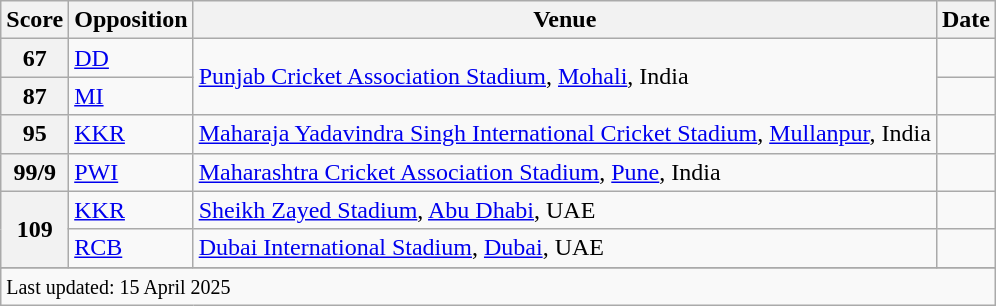<table class="wikitable">
<tr>
<th><strong>Score</strong></th>
<th><strong>Opposition</strong></th>
<th><strong>Venue</strong></th>
<th><strong>Date</strong></th>
</tr>
<tr>
<th>67</th>
<td><a href='#'>DD</a></td>
<td rowspan=2><a href='#'>Punjab Cricket Association Stadium</a>, <a href='#'>Mohali</a>, India</td>
<td></td>
</tr>
<tr>
<th>87</th>
<td><a href='#'>MI</a></td>
<td></td>
</tr>
<tr>
<th>95</th>
<td><a href='#'>KKR</a></td>
<td><a href='#'>Maharaja Yadavindra Singh International Cricket  Stadium</a>, <a href='#'>Mullanpur</a>, India</td>
<td></td>
</tr>
<tr>
<th>99/9</th>
<td><a href='#'>PWI</a></td>
<td><a href='#'>Maharashtra Cricket Association Stadium</a>, <a href='#'>Pune</a>, India</td>
<td></td>
</tr>
<tr>
<th rowspan=2>109</th>
<td><a href='#'>KKR</a></td>
<td><a href='#'>Sheikh Zayed Stadium</a>, <a href='#'>Abu Dhabi</a>, UAE</td>
<td></td>
</tr>
<tr>
<td><a href='#'>RCB</a></td>
<td><a href='#'>Dubai International Stadium</a>, <a href='#'>Dubai</a>, UAE</td>
<td></td>
</tr>
<tr>
</tr>
<tr class=sortbottom>
<td colspan="4"><small>Last updated: 15 April 2025</small></td>
</tr>
</table>
